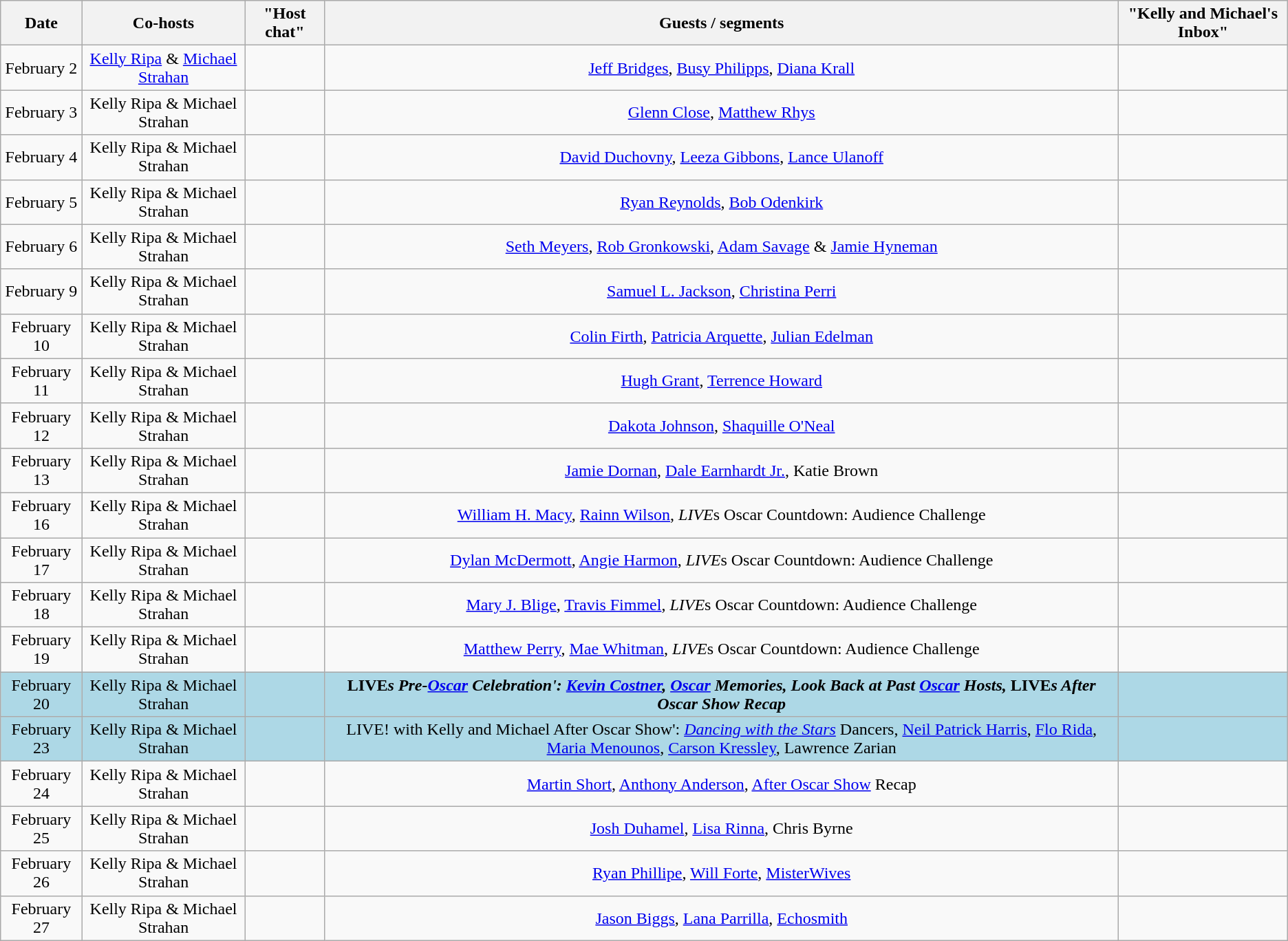<table class="wikitable sortable" style="text-align:center;">
<tr>
<th>Date</th>
<th>Co-hosts</th>
<th>"Host chat"</th>
<th>Guests / segments</th>
<th>"Kelly and Michael's Inbox"</th>
</tr>
<tr>
<td>February 2</td>
<td><a href='#'>Kelly Ripa</a> & <a href='#'>Michael Strahan</a></td>
<td></td>
<td><a href='#'>Jeff Bridges</a>, <a href='#'>Busy Philipps</a>, <a href='#'>Diana Krall</a></td>
<td></td>
</tr>
<tr>
<td>February 3</td>
<td>Kelly Ripa & Michael Strahan</td>
<td></td>
<td><a href='#'>Glenn Close</a>, <a href='#'>Matthew Rhys</a></td>
<td></td>
</tr>
<tr>
<td>February 4</td>
<td>Kelly Ripa & Michael Strahan</td>
<td></td>
<td><a href='#'>David Duchovny</a>, <a href='#'>Leeza Gibbons</a>, <a href='#'>Lance Ulanoff</a></td>
<td></td>
</tr>
<tr>
<td>February 5</td>
<td>Kelly Ripa & Michael Strahan</td>
<td></td>
<td><a href='#'>Ryan Reynolds</a>, <a href='#'>Bob Odenkirk</a></td>
<td></td>
</tr>
<tr>
<td>February 6</td>
<td>Kelly Ripa & Michael Strahan</td>
<td></td>
<td><a href='#'>Seth Meyers</a>, <a href='#'>Rob Gronkowski</a>, <a href='#'>Adam Savage</a> & <a href='#'>Jamie Hyneman</a></td>
<td></td>
</tr>
<tr>
<td>February 9</td>
<td>Kelly Ripa & Michael Strahan</td>
<td></td>
<td><a href='#'>Samuel L. Jackson</a>, <a href='#'>Christina Perri</a></td>
<td></td>
</tr>
<tr>
<td>February 10</td>
<td>Kelly Ripa & Michael Strahan</td>
<td></td>
<td><a href='#'>Colin Firth</a>, <a href='#'>Patricia Arquette</a>, <a href='#'>Julian Edelman</a></td>
<td></td>
</tr>
<tr>
<td>February 11</td>
<td>Kelly Ripa & Michael Strahan</td>
<td></td>
<td><a href='#'>Hugh Grant</a>, <a href='#'>Terrence Howard</a></td>
<td></td>
</tr>
<tr>
<td>February 12</td>
<td>Kelly Ripa & Michael Strahan</td>
<td></td>
<td><a href='#'>Dakota Johnson</a>, <a href='#'>Shaquille O'Neal</a></td>
<td></td>
</tr>
<tr>
<td>February 13</td>
<td>Kelly Ripa & Michael Strahan</td>
<td></td>
<td><a href='#'>Jamie Dornan</a>, <a href='#'>Dale Earnhardt Jr.</a>, Katie Brown</td>
<td></td>
</tr>
<tr>
<td>February 16</td>
<td>Kelly Ripa & Michael Strahan</td>
<td></td>
<td><a href='#'>William H. Macy</a>, <a href='#'>Rainn Wilson</a>, <em>LIVE</em>s Oscar Countdown: Audience Challenge</td>
<td></td>
</tr>
<tr>
<td>February 17</td>
<td>Kelly Ripa & Michael Strahan</td>
<td></td>
<td><a href='#'>Dylan McDermott</a>, <a href='#'>Angie Harmon</a>, <em>LIVE</em>s Oscar Countdown: Audience Challenge</td>
<td></td>
</tr>
<tr>
<td>February 18</td>
<td>Kelly Ripa & Michael Strahan</td>
<td></td>
<td><a href='#'>Mary J. Blige</a>, <a href='#'>Travis Fimmel</a>, <em>LIVE</em>s Oscar Countdown: Audience Challenge</td>
<td></td>
</tr>
<tr>
<td>February 19</td>
<td>Kelly Ripa & Michael Strahan</td>
<td></td>
<td><a href='#'>Matthew Perry</a>, <a href='#'>Mae Whitman</a>, <em>LIVE</em>s Oscar Countdown: Audience Challenge</td>
<td></td>
</tr>
<tr style="background:lightblue;">
<td>February 20</td>
<td>Kelly Ripa & Michael Strahan</td>
<td></td>
<td><strong>LIVE<em>s Pre-<a href='#'>Oscar</a> Celebration': <a href='#'>Kevin Costner</a>, <a href='#'>Oscar</a> Memories, Look Back at Past <a href='#'>Oscar</a> Hosts, </em>LIVE<em>s After Oscar Show Recap</td>
<td></td>
</tr>
<tr style="background:lightblue;">
<td>February 23</td>
<td>Kelly Ripa & Michael Strahan</td>
<td></td>
<td></strong>LIVE</em>! with Kelly and Michael After Oscar Show': <em><a href='#'>Dancing with the Stars</a></em> Dancers, <a href='#'>Neil Patrick Harris</a>, <a href='#'>Flo Rida</a>, <a href='#'>Maria Menounos</a>, <a href='#'>Carson Kressley</a>, Lawrence Zarian</td>
<td></td>
</tr>
<tr>
<td>February 24</td>
<td>Kelly Ripa & Michael Strahan</td>
<td></td>
<td><a href='#'>Martin Short</a>, <a href='#'>Anthony Anderson</a>, <a href='#'>After Oscar Show</a> Recap</td>
<td></td>
</tr>
<tr>
<td>February 25</td>
<td>Kelly Ripa & Michael Strahan</td>
<td></td>
<td><a href='#'>Josh Duhamel</a>, <a href='#'>Lisa Rinna</a>, Chris Byrne</td>
<td></td>
</tr>
<tr>
<td>February 26</td>
<td>Kelly Ripa & Michael Strahan</td>
<td></td>
<td><a href='#'>Ryan Phillipe</a>, <a href='#'>Will Forte</a>, <a href='#'>MisterWives</a></td>
<td></td>
</tr>
<tr>
<td>February 27</td>
<td>Kelly Ripa & Michael Strahan</td>
<td></td>
<td><a href='#'>Jason Biggs</a>, <a href='#'>Lana Parrilla</a>, <a href='#'>Echosmith</a></td>
<td></td>
</tr>
</table>
